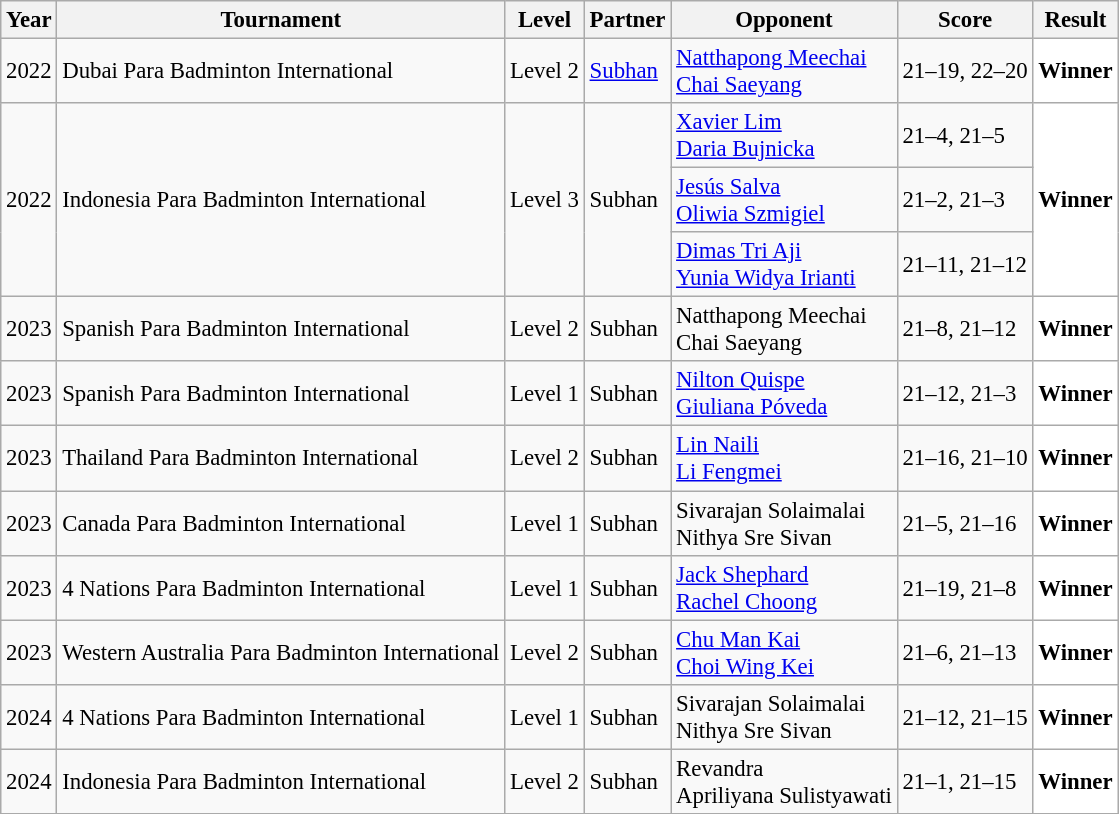<table class="sortable wikitable" style="font-size: 95%;">
<tr>
<th>Year</th>
<th>Tournament</th>
<th>Level</th>
<th>Partner</th>
<th>Opponent</th>
<th>Score</th>
<th>Result</th>
</tr>
<tr>
<td align="center">2022</td>
<td align="left">Dubai Para Badminton International</td>
<td>Level 2</td>
<td align="left"> <a href='#'>Subhan</a></td>
<td align="left"> <a href='#'>Natthapong Meechai</a> <br>  <a href='#'>Chai Saeyang</a></td>
<td align="left">21–19, 22–20</td>
<td style="text-align:left; background:white"> <strong>Winner</strong></td>
</tr>
<tr>
<td rowspan="3" align="center">2022</td>
<td rowspan="3" align="left">Indonesia Para Badminton International</td>
<td rowspan="3" align="left">Level 3</td>
<td rowspan="3"> Subhan</td>
<td align="left"> <a href='#'>Xavier Lim</a><br> <a href='#'>Daria Bujnicka</a></td>
<td align="left">21–4, 21–5</td>
<td rowspan="3" style="text-align:left; background:white"> <strong>Winner</strong></td>
</tr>
<tr>
<td align="left"> <a href='#'>Jesús Salva</a><br> <a href='#'>Oliwia Szmigiel</a></td>
<td align="left">21–2, 21–3</td>
</tr>
<tr>
<td align="left"> <a href='#'>Dimas Tri Aji</a><br> <a href='#'>Yunia Widya Irianti</a></td>
<td align="left">21–11, 21–12</td>
</tr>
<tr>
<td align="center">2023</td>
<td align="left">Spanish Para Badminton International</td>
<td>Level 2</td>
<td align="left"> Subhan</td>
<td align="left"> Natthapong Meechai<br> Chai Saeyang</td>
<td align="left">21–8, 21–12</td>
<td style="text-align:left; background:white"> <strong>Winner</strong></td>
</tr>
<tr>
<td align="center">2023</td>
<td align="left">Spanish Para Badminton International</td>
<td>Level 1</td>
<td align="left"> Subhan</td>
<td align="left"> <a href='#'>Nilton Quispe</a><br> <a href='#'>Giuliana Póveda</a></td>
<td align="left">21–12, 21–3</td>
<td style="text-align:left; background:white"> <strong>Winner</strong></td>
</tr>
<tr>
<td align="center">2023</td>
<td align="left">Thailand Para Badminton International</td>
<td>Level 2</td>
<td align="left"> Subhan</td>
<td align="left"> <a href='#'>Lin Naili</a><br> <a href='#'>Li Fengmei</a></td>
<td align="left">21–16, 21–10</td>
<td style="text-align:left; background:white"> <strong>Winner</strong></td>
</tr>
<tr>
<td align="center">2023</td>
<td align="left">Canada Para Badminton International</td>
<td>Level 1</td>
<td align="left"> Subhan</td>
<td align="left"> Sivarajan Solaimalai<br> Nithya Sre Sivan</td>
<td align="left">21–5, 21–16</td>
<td style="text-align:left; background:white"> <strong>Winner</strong></td>
</tr>
<tr>
<td align="center">2023</td>
<td align="left">4 Nations Para Badminton International</td>
<td>Level 1</td>
<td align="left"> Subhan</td>
<td align="left"> <a href='#'>Jack Shephard</a><br> <a href='#'>Rachel Choong</a></td>
<td align="left">21–19, 21–8</td>
<td style="text-align:left; background:white"> <strong>Winner</strong></td>
</tr>
<tr>
<td align="center">2023</td>
<td align="left">Western Australia Para Badminton International</td>
<td>Level 2</td>
<td align="left"> Subhan</td>
<td align="left"> <a href='#'>Chu Man Kai</a><br> <a href='#'>Choi Wing Kei</a></td>
<td align="left">21–6, 21–13</td>
<td style="text-align:left; background:white"> <strong>Winner</strong></td>
</tr>
<tr>
<td align="center">2024</td>
<td align="left">4 Nations Para Badminton International</td>
<td>Level 1</td>
<td align="left"> Subhan</td>
<td align="left"> Sivarajan Solaimalai<br> Nithya Sre Sivan</td>
<td align="left">21–12, 21–15</td>
<td style="text-align:left; background:white"> <strong>Winner</strong></td>
</tr>
<tr>
<td align="center">2024</td>
<td align="left">Indonesia Para Badminton International</td>
<td>Level 2</td>
<td align="left"> Subhan</td>
<td align="left"> Revandra <br> Apriliyana Sulistyawati</td>
<td align="left">21–1, 21–15</td>
<td style="text-align:left; background:white"> <strong>Winner</strong></td>
</tr>
<tr>
</tr>
</table>
